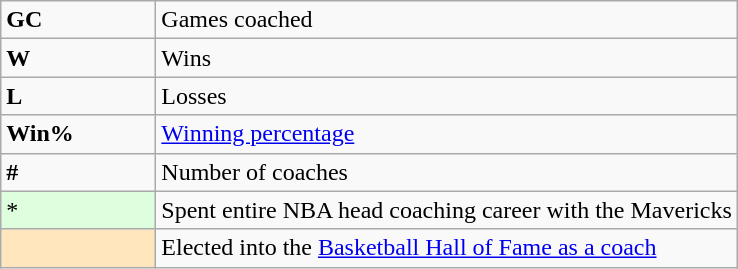<table class="wikitable">
<tr>
<td><strong>GC</strong></td>
<td>Games coached</td>
</tr>
<tr>
<td><strong>W</strong></td>
<td>Wins</td>
</tr>
<tr>
<td><strong>L</strong></td>
<td>Losses</td>
</tr>
<tr>
<td><strong>Win%</strong></td>
<td><a href='#'>Winning percentage</a></td>
</tr>
<tr>
<td><strong>#</strong></td>
<td>Number of coaches</td>
</tr>
<tr>
<td style="background-color:#ddffdd; width:6em">*</td>
<td>Spent entire NBA head coaching career with the Mavericks</td>
</tr>
<tr>
<td style="background-color:#FFE6BD; width:6em"></td>
<td>Elected into the <a href='#'>Basketball Hall of Fame as a coach</a></td>
</tr>
</table>
